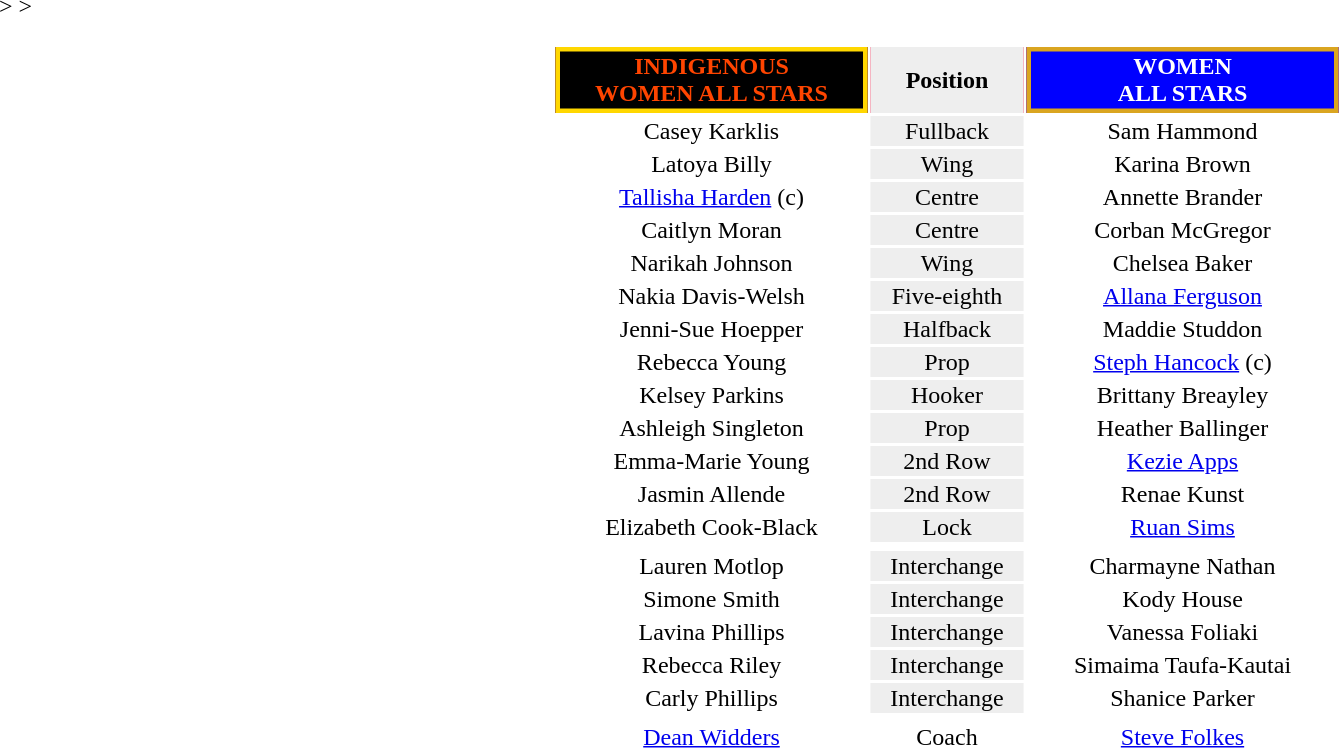<table style="margin: 1em auto 1em auto">
<tr bgcolor=#FF0033>
<th align="center" width="200" style="border: 3px solid gold; background: black; color: orangered">INDIGENOUS<br>WOMEN ALL STARS</th>
<th align="center" width="100" style="background: #eeeeee; color: black">Position</th>
<th align="center" width="200" style="border: 3px solid goldenrod; background: blue; color: white">WOMEN<br>ALL STARS</th>
</tr>
<tr>
<td align="center">Casey Karklis</td>
<td align="center" style="background: #eeeeee">Fullback</td>
<td align="center">Sam Hammond</td>
</tr>
<tr>
<td align="center">Latoya Billy</td>
<td align="center" style="background: #eeeeee">Wing</td>
<td align="center">Karina Brown</td>
</tr>
<tr>
<td align="center"><a href='#'>Tallisha Harden</a> (c)</td>
<td align="center" style="background: #eeeeee">Centre</td>
<td align="center">Annette Brander</td>
</tr>
<tr>
<td align="center">Caitlyn Moran</td>
<td align="center" style="background: #eeeeee">Centre</td>
<td align="center">Corban McGregor</td>
</tr>
<tr>
<td align="center">Narikah Johnson</td>
<td align="center" style="background: #eeeeee">Wing</td>
<td align="center">Chelsea Baker</td>
</tr>
<tr>
<td align="center">Nakia Davis-Welsh</td>
<td align="center" style="background: #eeeeee">Five-eighth</td>
<td align="center"><a href='#'>Allana Ferguson</a></td>
</tr>
<tr>
<td align="center">Jenni-Sue Hoepper</td>
<td align="center" style="background: #eeeeee">Halfback</td>
<td align="center">Maddie Studdon</td>
</tr>
<tr>
<td align="center">Rebecca Young</td>
<td align="center" style="background: #eeeeee">Prop</td>
<td align="center"><a href='#'>Steph Hancock</a> (c)</td>
</tr>
<tr>
<td align="center">Kelsey Parkins</td>
<td align="center" style="background: #eeeeee">Hooker</td>
<td align="center">Brittany Breayley</td>
</tr>
<tr>
<td align="center">Ashleigh Singleton</td>
<td align="center" style="background: #eeeeee">Prop</td>
<td align="center">Heather Ballinger</td>
</tr>
<tr>
<td align="center">Emma-Marie Young</td>
<td align="center" style="background: #eeeeee">2nd Row</td>
<td align="center"><a href='#'>Kezie Apps</a></td>
</tr>
<tr <big>>
<td align="center">Jasmin Allende</td>
<td align="center" style="background: #eeeeee">2nd Row</td>
<td align="center">Renae Kunst</td>
</tr>
<tr>
<td align="center">Elizabeth Cook-Black</td>
<td align="center" style="background: #eeeeee">Lock</td>
<td align="center"><a href='#'>Ruan Sims</a></td>
</tr>
<tr>
<td></td>
</tr>
<tr>
<td align="center">Lauren Motlop</td>
<td align="center" style="background: #eeeeee">Interchange</td>
<td align="center">Charmayne Nathan</td>
</tr>
<tr </big>>
<td align="center">Simone Smith</td>
<td align="center" style="background: #eeeeee">Interchange</td>
<td align="center">Kody House</td>
</tr>
<tr>
<td align="center">Lavina Phillips</td>
<td align="center" style="background: #eeeeee">Interchange</td>
<td align="center">Vanessa Foliaki</td>
</tr>
<tr>
<td align="center">Rebecca Riley</td>
<td align="center" style="background: #eeeeee">Interchange</td>
<td align="center">Simaima Taufa-Kautai</td>
</tr>
<tr>
<td align="center">Carly Phillips</td>
<td align="center" style="background: #eeeeee">Interchange</td>
<td align="center">Shanice Parker</td>
</tr>
<tr>
<td></td>
</tr>
<tr>
<td align="center"><a href='#'>Dean Widders</a></td>
<td align="center" st#le="background: #eeeeee">Coach</td>
<td align="center"><a href='#'>Steve Folkes</a></td>
</tr>
</table>
